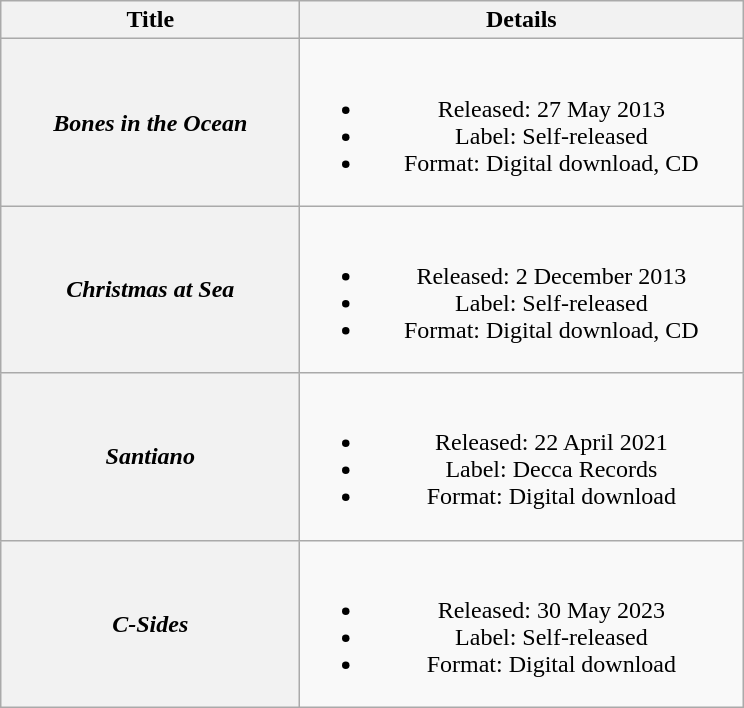<table class="wikitable plainrowheaders" style="text-align:center;">
<tr>
<th scope="col" style="width:12em;">Title</th>
<th scope="col" style="width:18em;">Details</th>
</tr>
<tr>
<th scope="row"><em>Bones in the Ocean</em></th>
<td><br><ul><li>Released: 27 May 2013</li><li>Label: Self-released</li><li>Format: Digital download, CD</li></ul></td>
</tr>
<tr>
<th scope="row"><em>Christmas at Sea</em></th>
<td><br><ul><li>Released: 2 December 2013</li><li>Label: Self-released</li><li>Format: Digital download, CD</li></ul></td>
</tr>
<tr>
<th scope="row"><em>Santiano</em></th>
<td><br><ul><li>Released: 22 April 2021</li><li>Label: Decca Records</li><li>Format: Digital download</li></ul></td>
</tr>
<tr>
<th scope="row"><em>C-Sides</em></th>
<td><br><ul><li>Released: 30 May 2023</li><li>Label: Self-released</li><li>Format: Digital download</li></ul></td>
</tr>
</table>
